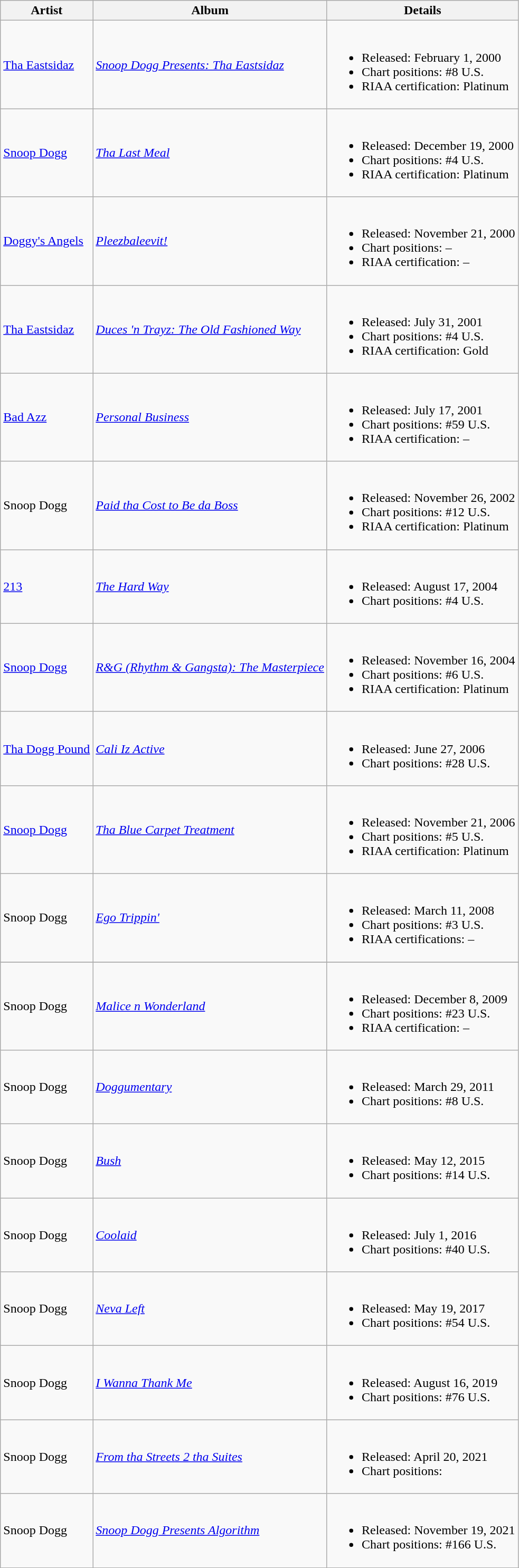<table class="wikitable sortable">
<tr>
<th>Artist</th>
<th>Album</th>
<th class="unsortable">Details</th>
</tr>
<tr>
<td><a href='#'>Tha Eastsidaz</a></td>
<td><em><a href='#'>Snoop Dogg Presents: Tha Eastsidaz</a></em></td>
<td><br><ul><li>Released: February 1, 2000</li><li>Chart positions: #8 U.S.</li><li>RIAA certification: Platinum</li></ul></td>
</tr>
<tr>
<td><a href='#'>Snoop Dogg</a></td>
<td><em><a href='#'>Tha Last Meal</a></em></td>
<td><br><ul><li>Released: December 19, 2000</li><li>Chart positions: #4 U.S.</li><li>RIAA certification: Platinum</li></ul></td>
</tr>
<tr>
<td><a href='#'>Doggy's Angels</a></td>
<td><em><a href='#'>Pleezbaleevit!</a></em></td>
<td><br><ul><li>Released: November 21, 2000</li><li>Chart positions: –</li><li>RIAA certification: –</li></ul></td>
</tr>
<tr>
<td><a href='#'>Tha Eastsidaz</a></td>
<td><em><a href='#'>Duces 'n Trayz: The Old Fashioned Way</a></em></td>
<td><br><ul><li>Released: July 31, 2001</li><li>Chart positions: #4 U.S.</li><li>RIAA certification: Gold</li></ul></td>
</tr>
<tr>
<td><a href='#'>Bad Azz</a></td>
<td><em><a href='#'>Personal Business</a></em></td>
<td><br><ul><li>Released: July 17, 2001</li><li>Chart positions: #59 U.S.</li><li>RIAA certification: –</li></ul></td>
</tr>
<tr>
<td>Snoop Dogg</td>
<td><em><a href='#'>Paid tha Cost to Be da Boss</a></em></td>
<td><br><ul><li>Released: November 26, 2002</li><li>Chart positions: #12 U.S.</li><li>RIAA certification: Platinum</li></ul></td>
</tr>
<tr>
<td><a href='#'>213</a></td>
<td><em><a href='#'>The Hard Way</a></em></td>
<td><br><ul><li>Released: August 17, 2004</li><li>Chart positions: #4 U.S.</li></ul></td>
</tr>
<tr>
<td><a href='#'>Snoop Dogg</a></td>
<td><em><a href='#'>R&G (Rhythm & Gangsta): The Masterpiece</a></em></td>
<td><br><ul><li>Released: November 16, 2004</li><li>Chart positions: #6 U.S.</li><li>RIAA certification: Platinum</li></ul></td>
</tr>
<tr>
<td><a href='#'>Tha Dogg Pound</a></td>
<td><em><a href='#'>Cali Iz Active</a></em></td>
<td><br><ul><li>Released: June 27, 2006</li><li>Chart positions: #28 U.S.</li></ul></td>
</tr>
<tr>
<td><a href='#'>Snoop Dogg</a></td>
<td><em><a href='#'>Tha Blue Carpet Treatment</a></em></td>
<td><br><ul><li>Released: November 21, 2006</li><li>Chart positions: #5 U.S.</li><li>RIAA certification: Platinum</li></ul></td>
</tr>
<tr>
<td>Snoop Dogg</td>
<td><em><a href='#'>Ego Trippin'</a></em></td>
<td><br><ul><li>Released: March 11, 2008</li><li>Chart positions: #3 U.S.</li><li>RIAA certifications: –</li></ul></td>
</tr>
<tr>
</tr>
<tr>
<td>Snoop Dogg</td>
<td><em><a href='#'>Malice n Wonderland</a></em></td>
<td><br><ul><li>Released: December 8, 2009</li><li>Chart positions: #23 U.S.</li><li>RIAA certification: –</li></ul></td>
</tr>
<tr>
<td>Snoop Dogg</td>
<td><em><a href='#'>Doggumentary</a></em></td>
<td><br><ul><li>Released: March 29, 2011</li><li>Chart positions: #8 U.S.</li></ul></td>
</tr>
<tr>
<td>Snoop Dogg</td>
<td><em><a href='#'>Bush</a></em></td>
<td><br><ul><li>Released: May 12, 2015</li><li>Chart positions: #14 U.S.</li></ul></td>
</tr>
<tr>
<td>Snoop Dogg</td>
<td><em><a href='#'>Coolaid</a></em></td>
<td><br><ul><li>Released: July 1, 2016</li><li>Chart positions: #40 U.S.</li></ul></td>
</tr>
<tr>
<td>Snoop Dogg</td>
<td><em><a href='#'>Neva Left</a></em></td>
<td><br><ul><li>Released: May 19, 2017</li><li>Chart positions: #54 U.S.</li></ul></td>
</tr>
<tr>
<td>Snoop Dogg</td>
<td><em><a href='#'>I Wanna Thank Me</a></em></td>
<td><br><ul><li>Released: August 16, 2019</li><li>Chart positions: #76 U.S.</li></ul></td>
</tr>
<tr>
<td>Snoop Dogg</td>
<td><em><a href='#'>From tha Streets 2 tha Suites</a></em></td>
<td><br><ul><li>Released: April 20, 2021</li><li>Chart positions:</li></ul></td>
</tr>
<tr>
<td>Snoop Dogg</td>
<td><em><a href='#'>Snoop Dogg Presents Algorithm</a></em></td>
<td><br><ul><li>Released: November 19, 2021</li><li>Chart positions: #166 U.S.</li></ul></td>
</tr>
<tr>
</tr>
</table>
